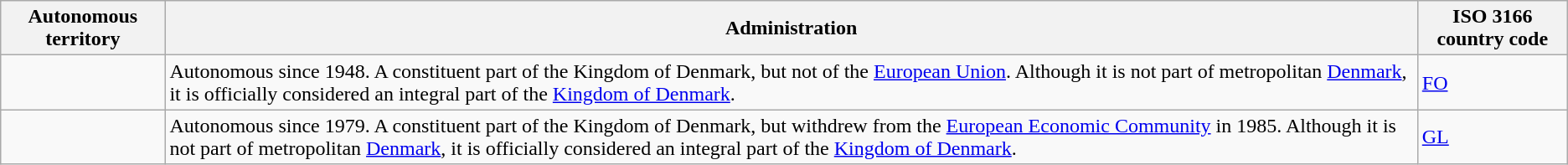<table class="wikitable sortable">
<tr>
<th>Autonomous territory</th>
<th>Administration</th>
<th>ISO 3166 country code</th>
</tr>
<tr>
<td></td>
<td>Autonomous since 1948. A constituent part of the Kingdom of Denmark, but not of the <a href='#'>European Union</a>. Although it is not part of metropolitan <a href='#'>Denmark</a>, it is officially considered an integral part of the <a href='#'>Kingdom of Denmark</a>.</td>
<td><a href='#'>FO</a></td>
</tr>
<tr>
<td></td>
<td>Autonomous since 1979. A constituent part of the Kingdom of Denmark, but withdrew from the <a href='#'>European Economic Community</a> in 1985. Although it is not part of metropolitan <a href='#'>Denmark</a>, it is officially considered an integral part of the <a href='#'>Kingdom of Denmark</a>.</td>
<td><a href='#'>GL</a></td>
</tr>
</table>
